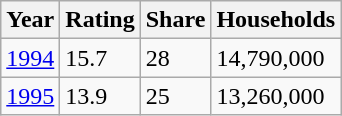<table class="wikitable">
<tr>
<th>Year</th>
<th>Rating</th>
<th>Share</th>
<th>Households</th>
</tr>
<tr>
<td><a href='#'>1994</a></td>
<td>15.7</td>
<td>28</td>
<td>14,790,000</td>
</tr>
<tr>
<td><a href='#'>1995</a></td>
<td>13.9</td>
<td>25</td>
<td>13,260,000</td>
</tr>
</table>
